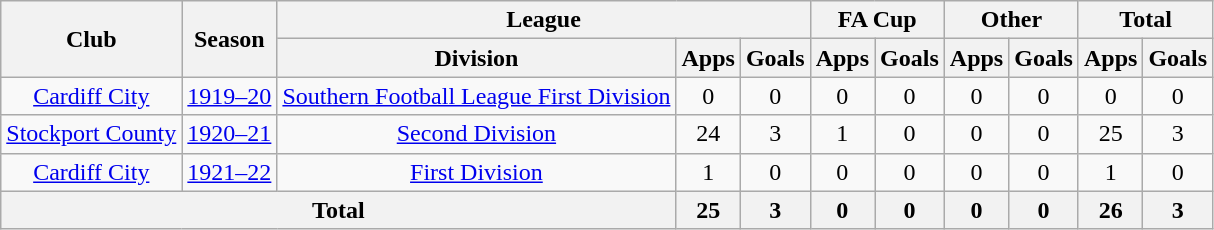<table class="wikitable" style="text-align:center;">
<tr>
<th rowspan="2">Club</th>
<th rowspan="2">Season</th>
<th colspan="3">League</th>
<th colspan="2">FA Cup</th>
<th colspan="2">Other</th>
<th colspan="2">Total</th>
</tr>
<tr>
<th>Division</th>
<th>Apps</th>
<th>Goals</th>
<th>Apps</th>
<th>Goals</th>
<th>Apps</th>
<th>Goals</th>
<th>Apps</th>
<th>Goals</th>
</tr>
<tr>
<td><a href='#'>Cardiff City</a></td>
<td><a href='#'>1919–20</a></td>
<td><a href='#'>Southern Football League First Division</a></td>
<td>0</td>
<td>0</td>
<td>0</td>
<td>0</td>
<td>0</td>
<td>0</td>
<td>0</td>
<td>0</td>
</tr>
<tr>
<td><a href='#'>Stockport County</a></td>
<td><a href='#'>1920–21</a></td>
<td><a href='#'>Second Division</a></td>
<td>24</td>
<td>3</td>
<td>1</td>
<td>0</td>
<td>0</td>
<td>0</td>
<td>25</td>
<td>3</td>
</tr>
<tr>
<td><a href='#'>Cardiff City</a></td>
<td><a href='#'>1921–22</a></td>
<td><a href='#'>First Division</a></td>
<td>1</td>
<td>0</td>
<td>0</td>
<td>0</td>
<td>0</td>
<td>0</td>
<td>1</td>
<td>0</td>
</tr>
<tr>
<th colspan="3">Total</th>
<th>25</th>
<th>3</th>
<th>0</th>
<th>0</th>
<th>0</th>
<th>0</th>
<th>26</th>
<th>3</th>
</tr>
</table>
